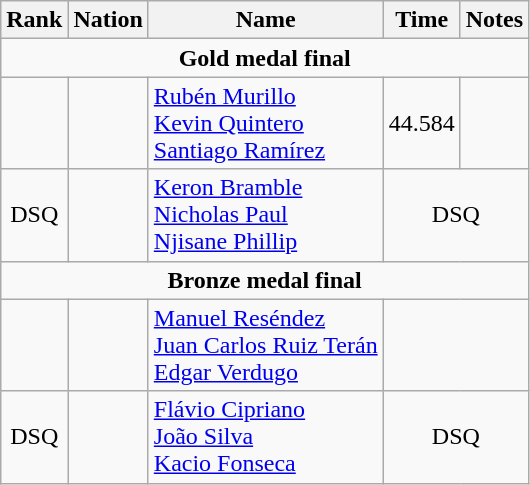<table class="wikitable sortable" style="text-align:center">
<tr>
<th>Rank</th>
<th>Nation</th>
<th>Name</th>
<th>Time</th>
<th>Notes</th>
</tr>
<tr>
<td colspan=5><strong>Gold medal final</strong></td>
</tr>
<tr>
<td></td>
<td align=left></td>
<td align=left><a href='#'>Rubén Murillo</a><br><a href='#'>Kevin Quintero</a><br><a href='#'>Santiago Ramírez</a></td>
<td>44.584</td>
<td></td>
</tr>
<tr>
<td>DSQ</td>
<td align=left></td>
<td align=left><a href='#'>Keron Bramble</a><br><a href='#'>Nicholas Paul</a><br><a href='#'>Njisane Phillip</a></td>
<td colspan=2>DSQ</td>
</tr>
<tr>
<td colspan=5><strong>Bronze medal final</strong></td>
</tr>
<tr>
<td></td>
<td align=left></td>
<td align=left><a href='#'>Manuel Reséndez</a><br><a href='#'>Juan Carlos Ruiz Terán</a><br><a href='#'>Edgar Verdugo</a></td>
<td colspan=2></td>
</tr>
<tr>
<td>DSQ</td>
<td align=left></td>
<td align=left><a href='#'>Flávio Cipriano</a><br><a href='#'>João Silva</a><br><a href='#'>Kacio Fonseca</a></td>
<td colspan=2>DSQ</td>
</tr>
</table>
